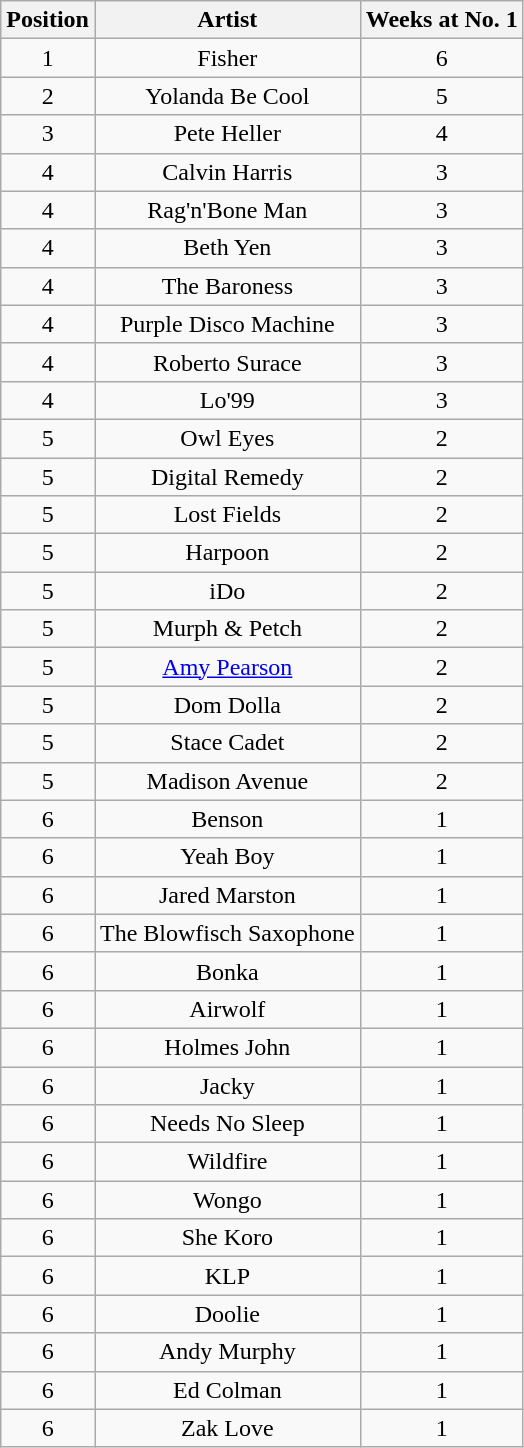<table class="wikitable">
<tr>
<th style="text-align: center;">Position</th>
<th style="text-align: center;">Artist</th>
<th style="text-align: center;">Weeks at No. 1</th>
</tr>
<tr>
<td style="text-align: center;">1</td>
<td style="text-align: center;">Fisher</td>
<td style="text-align: center;">6</td>
</tr>
<tr>
<td style="text-align: center;">2</td>
<td style="text-align: center;">Yolanda Be Cool</td>
<td style="text-align: center;">5</td>
</tr>
<tr>
<td style="text-align: center;">3</td>
<td style="text-align: center;">Pete Heller</td>
<td style="text-align: center;">4</td>
</tr>
<tr>
<td style="text-align: center;">4</td>
<td style="text-align: center;">Calvin Harris</td>
<td style="text-align: center;">3</td>
</tr>
<tr>
<td style="text-align: center;">4</td>
<td style="text-align: center;">Rag'n'Bone Man</td>
<td style="text-align: center;">3</td>
</tr>
<tr>
<td style="text-align: center;">4</td>
<td style="text-align: center;">Beth Yen</td>
<td style="text-align: center;">3</td>
</tr>
<tr>
<td style="text-align: center;">4</td>
<td style="text-align: center;">The Baroness</td>
<td style="text-align: center;">3</td>
</tr>
<tr>
<td style="text-align: center;">4</td>
<td style="text-align: center;">Purple Disco Machine</td>
<td style="text-align: center;">3</td>
</tr>
<tr>
<td style="text-align: center;">4</td>
<td style="text-align: center;">Roberto Surace</td>
<td style="text-align: center;">3</td>
</tr>
<tr>
<td style="text-align: center;">4</td>
<td style="text-align: center;">Lo'99</td>
<td style="text-align: center;">3</td>
</tr>
<tr>
<td style="text-align: center;">5</td>
<td style="text-align: center;">Owl Eyes</td>
<td style="text-align: center;">2</td>
</tr>
<tr>
<td style="text-align: center;">5</td>
<td style="text-align: center;">Digital Remedy</td>
<td style="text-align: center;">2</td>
</tr>
<tr>
<td style="text-align: center;">5</td>
<td style="text-align: center;">Lost Fields</td>
<td style="text-align: center;">2</td>
</tr>
<tr>
<td style="text-align: center;">5</td>
<td style="text-align: center;">Harpoon</td>
<td style="text-align: center;">2</td>
</tr>
<tr>
<td style="text-align: center;">5</td>
<td style="text-align: center;">iDo</td>
<td style="text-align: center;">2</td>
</tr>
<tr>
<td style="text-align: center;">5</td>
<td style="text-align: center;">Murph & Petch</td>
<td style="text-align: center;">2</td>
</tr>
<tr>
<td style="text-align: center;">5</td>
<td style="text-align: center;"><a href='#'>Amy Pearson</a></td>
<td style="text-align: center;">2</td>
</tr>
<tr>
<td style="text-align: center;">5</td>
<td style="text-align: center;">Dom Dolla</td>
<td style="text-align: center;">2</td>
</tr>
<tr>
<td style="text-align: center;">5</td>
<td style="text-align: center;">Stace Cadet</td>
<td style="text-align: center;">2</td>
</tr>
<tr>
<td style="text-align: center;">5</td>
<td style="text-align: center;">Madison Avenue</td>
<td style="text-align: center;">2</td>
</tr>
<tr>
<td style="text-align: center;">6</td>
<td style="text-align: center;">Benson</td>
<td style="text-align: center;">1</td>
</tr>
<tr>
<td style="text-align: center;">6</td>
<td style="text-align: center;">Yeah Boy</td>
<td style="text-align: center;">1</td>
</tr>
<tr>
<td style="text-align: center;">6</td>
<td style="text-align: center;">Jared Marston</td>
<td style="text-align: center;">1</td>
</tr>
<tr>
<td style="text-align: center;">6</td>
<td style="text-align: center;">The Blowfisch Saxophone</td>
<td style="text-align: center;">1</td>
</tr>
<tr>
<td style="text-align: center;">6</td>
<td style="text-align: center;">Bonka</td>
<td style="text-align: center;">1</td>
</tr>
<tr>
<td style="text-align: center;">6</td>
<td style="text-align: center;">Airwolf</td>
<td style="text-align: center;">1</td>
</tr>
<tr>
<td style="text-align: center;">6</td>
<td style="text-align: center;">Holmes John</td>
<td style="text-align: center;">1</td>
</tr>
<tr>
<td style="text-align: center;">6</td>
<td style="text-align: center;">Jacky</td>
<td style="text-align: center;">1</td>
</tr>
<tr>
<td style="text-align: center;">6</td>
<td style="text-align: center;">Needs No Sleep</td>
<td style="text-align: center;">1</td>
</tr>
<tr>
<td style="text-align: center;">6</td>
<td style="text-align: center;">Wildfire</td>
<td style="text-align: center;">1</td>
</tr>
<tr>
<td style="text-align: center;">6</td>
<td style="text-align: center;">Wongo</td>
<td style="text-align: center;">1</td>
</tr>
<tr>
<td style="text-align: center;">6</td>
<td style="text-align: center;">She Koro</td>
<td style="text-align: center;">1</td>
</tr>
<tr>
<td style="text-align: center;">6</td>
<td style="text-align: center;">KLP</td>
<td style="text-align: center;">1</td>
</tr>
<tr>
<td style="text-align: center;">6</td>
<td style="text-align: center;">Doolie</td>
<td style="text-align: center;">1</td>
</tr>
<tr>
<td style="text-align: center;">6</td>
<td style="text-align: center;">Andy Murphy</td>
<td style="text-align: center;">1</td>
</tr>
<tr>
<td style="text-align: center;">6</td>
<td style="text-align: center;">Ed Colman</td>
<td style="text-align: center;">1</td>
</tr>
<tr>
<td style="text-align: center;">6</td>
<td style="text-align: center;">Zak Love</td>
<td style="text-align: center;">1</td>
</tr>
</table>
